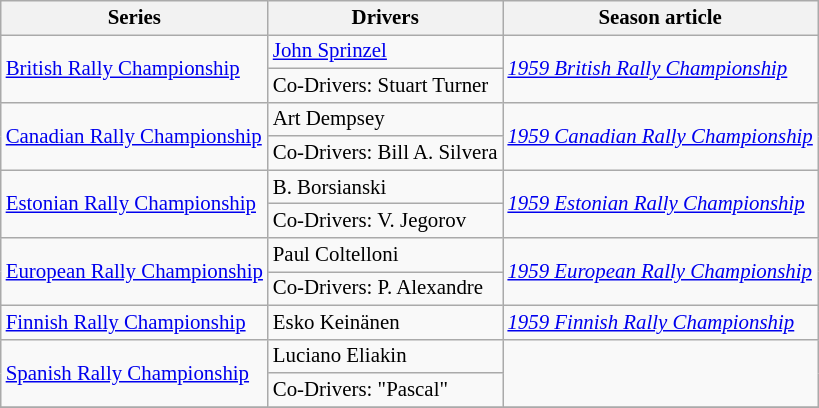<table class="wikitable" style="font-size: 87%;">
<tr>
<th>Series</th>
<th>Drivers</th>
<th>Season article</th>
</tr>
<tr>
<td rowspan=2><a href='#'>British Rally Championship</a></td>
<td> <a href='#'>John Sprinzel</a></td>
<td rowspan=2><em><a href='#'>1959 British Rally Championship</a></em></td>
</tr>
<tr>
<td>Co-Drivers:  Stuart Turner</td>
</tr>
<tr>
<td rowspan=2><a href='#'>Canadian Rally Championship</a></td>
<td> Art Dempsey</td>
<td rowspan=2><em><a href='#'>1959 Canadian Rally Championship</a></em></td>
</tr>
<tr>
<td>Co-Drivers:  Bill A. Silvera</td>
</tr>
<tr>
<td rowspan=2><a href='#'>Estonian Rally Championship</a></td>
<td> B. Borsianski</td>
<td rowspan=2><em><a href='#'>1959 Estonian Rally Championship</a></em></td>
</tr>
<tr>
<td>Co-Drivers:  V. Jegorov</td>
</tr>
<tr>
<td rowspan=2><a href='#'>European Rally Championship</a></td>
<td> Paul Coltelloni</td>
<td rowspan=2><em><a href='#'>1959 European Rally Championship</a></em></td>
</tr>
<tr>
<td>Co-Drivers:  P. Alexandre</td>
</tr>
<tr>
<td><a href='#'>Finnish Rally Championship</a></td>
<td> Esko Keinänen</td>
<td><em><a href='#'>1959 Finnish Rally Championship</a></em></td>
</tr>
<tr>
<td rowspan=2><a href='#'>Spanish Rally Championship</a></td>
<td> Luciano Eliakin</td>
<td rowspan=2></td>
</tr>
<tr>
<td>Co-Drivers:  "Pascal"</td>
</tr>
<tr>
</tr>
</table>
